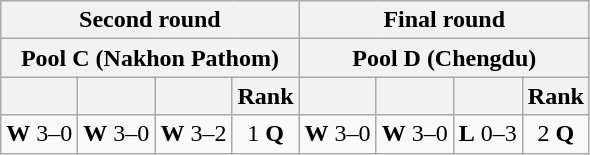<table class="wikitable" style="font-size:100%;">
<tr>
<th colspan=4>Second round</th>
<th colspan=4>Final round</th>
</tr>
<tr>
<th colspan=4>Pool C (Nakhon Pathom)</th>
<th colspan=4>Pool D (Chengdu)</th>
</tr>
<tr>
<th></th>
<th></th>
<th></th>
<th>Rank</th>
<th></th>
<th></th>
<th></th>
<th>Rank</th>
</tr>
<tr align=center>
<td><strong>W</strong> 3–0</td>
<td><strong>W</strong> 3–0</td>
<td><strong>W</strong> 3–2</td>
<td>1 <strong>Q</strong></td>
<td><strong>W</strong> 3–0</td>
<td><strong>W</strong> 3–0</td>
<td><strong>L</strong> 0–3</td>
<td>2 <strong>Q</strong></td>
</tr>
</table>
